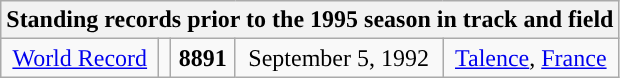<table class="wikitable" style=" text-align:center;">
<tr>
<th colspan="5">Standing records prior to the 1995 season in track and field</th>
</tr>
<tr>
<td><a href='#'>World Record</a></td>
<td></td>
<td><strong>8891</strong></td>
<td>September 5, 1992</td>
<td> <a href='#'>Talence</a>, <a href='#'>France</a></td>
</tr>
</table>
